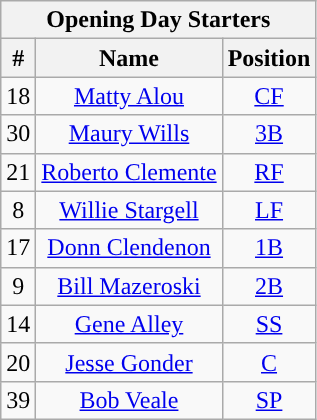<table class="wikitable" style="text-align:center">
<tr>
<th colspan="3">Opening Day Starters</th>
</tr>
<tr>
<th>#</th>
<th>Name</th>
<th>Position</th>
</tr>
<tr>
<td>18</td>
<td><a href='#'>Matty Alou</a></td>
<td><a href='#'>CF</a></td>
</tr>
<tr>
<td>30</td>
<td><a href='#'>Maury Wills</a></td>
<td><a href='#'>3B</a></td>
</tr>
<tr>
<td>21</td>
<td><a href='#'>Roberto Clemente</a></td>
<td><a href='#'>RF</a></td>
</tr>
<tr>
<td>8</td>
<td><a href='#'>Willie Stargell</a></td>
<td><a href='#'>LF</a></td>
</tr>
<tr>
<td>17</td>
<td><a href='#'>Donn Clendenon</a></td>
<td><a href='#'>1B</a></td>
</tr>
<tr>
<td>9</td>
<td><a href='#'>Bill Mazeroski</a></td>
<td><a href='#'>2B</a></td>
</tr>
<tr>
<td>14</td>
<td><a href='#'>Gene Alley</a></td>
<td><a href='#'>SS</a></td>
</tr>
<tr>
<td>20</td>
<td><a href='#'>Jesse Gonder</a></td>
<td><a href='#'>C</a></td>
</tr>
<tr>
<td>39</td>
<td><a href='#'>Bob Veale</a></td>
<td><a href='#'>SP</a></td>
</tr>
</table>
